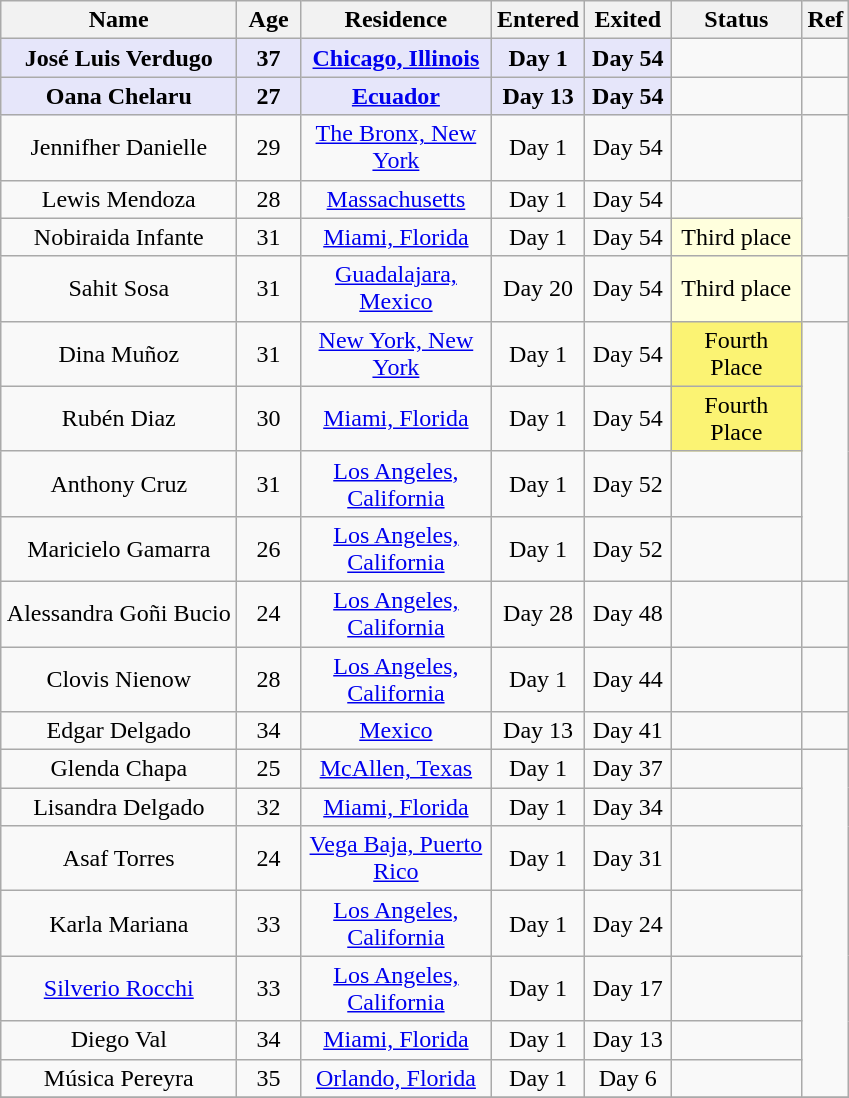<table class="wikitable sortable" style="text-align:center;">
<tr>
<th style="width:150px;"><strong>Name</strong></th>
<th style="width:35px;"><strong>Age</strong></th>
<th style="width:120px;"><strong>Residence</strong></th>
<th style="width:50px;"><strong>Entered</strong></th>
<th style="width:50px;"><strong>Exited</strong></th>
<th style="width:80px;"><strong>Status</strong></th>
<th style="width:20px;"><strong>Ref</strong></th>
</tr>
<tr>
<td style="background:lavender;"><strong>José Luis Verdugo</strong></td>
<td style="background:lavender;"><strong>37</strong></td>
<td style="background:lavender;"><strong><a href='#'>Chicago, Illinois</a></strong></td>
<td style="background:lavender;"><strong>Day 1</strong></td>
<td style="background:lavender;"><strong>Day 54</strong></td>
<td></td>
<td></td>
</tr>
<tr>
<td style="background:lavender;"><strong>Oana Chelaru</strong></td>
<td style="background:lavender;"><strong>27</strong></td>
<td style="background:lavender;"><strong><a href='#'>Ecuador</a></strong></td>
<td style="background:lavender;"><strong>Day 13</strong></td>
<td style="background:lavender;"><strong>Day 54</strong></td>
<td></td>
<td></td>
</tr>
<tr>
<td>Jennifher Danielle</td>
<td>29</td>
<td><a href='#'>The Bronx, New York</a></td>
<td>Day 1</td>
<td>Day 54</td>
<td></td>
<td rowspan="3"></td>
</tr>
<tr>
<td>Lewis Mendoza</td>
<td>28</td>
<td><a href='#'>Massachusetts</a></td>
<td>Day 1</td>
<td>Day 54</td>
<td></td>
</tr>
<tr>
<td>Nobiraida Infante</td>
<td>31</td>
<td><a href='#'>Miami, Florida</a></td>
<td>Day 1</td>
<td>Day 54</td>
<td style="background:#FFFFDD;">Third place</td>
</tr>
<tr>
<td>Sahit Sosa</td>
<td>31</td>
<td><a href='#'>Guadalajara, Mexico</a></td>
<td>Day 20</td>
<td>Day 54</td>
<td style="background:#FFFFDD;">Third place</td>
<td></td>
</tr>
<tr>
<td>Dina Muñoz</td>
<td>31</td>
<td><a href='#'>New York, New York</a></td>
<td>Day 1</td>
<td>Day 54</td>
<td style="background:#FBF373;">Fourth Place</td>
<td rowspan="4"></td>
</tr>
<tr>
<td>Rubén Diaz</td>
<td>30</td>
<td><a href='#'>Miami, Florida</a></td>
<td>Day 1</td>
<td>Day 54</td>
<td style="background:#FBF373;">Fourth Place</td>
</tr>
<tr>
<td>Anthony Cruz</td>
<td>31</td>
<td><a href='#'>Los Angeles, California</a></td>
<td>Day 1</td>
<td>Day 52</td>
<td></td>
</tr>
<tr>
<td>Maricielo Gamarra</td>
<td>26</td>
<td><a href='#'>Los Angeles, California</a></td>
<td>Day 1</td>
<td>Day 52</td>
<td></td>
</tr>
<tr>
<td>Alessandra Goñi Bucio</td>
<td>24</td>
<td><a href='#'>Los Angeles, California</a></td>
<td>Day 28</td>
<td>Day 48</td>
<td></td>
<td></td>
</tr>
<tr>
<td>Clovis Nienow</td>
<td>28</td>
<td><a href='#'>Los Angeles, California</a></td>
<td>Day 1</td>
<td>Day 44</td>
<td></td>
<td></td>
</tr>
<tr>
<td>Edgar Delgado</td>
<td>34</td>
<td><a href='#'>Mexico</a></td>
<td>Day 13</td>
<td>Day 41</td>
<td></td>
<td></td>
</tr>
<tr>
<td>Glenda Chapa</td>
<td>25</td>
<td><a href='#'>McAllen, Texas</a></td>
<td>Day 1</td>
<td>Day 37</td>
<td></td>
<td rowspan="7"></td>
</tr>
<tr>
<td>Lisandra Delgado</td>
<td>32</td>
<td><a href='#'>Miami, Florida</a></td>
<td>Day 1</td>
<td>Day 34</td>
<td></td>
</tr>
<tr>
<td>Asaf Torres</td>
<td>24</td>
<td><a href='#'>Vega Baja, Puerto Rico</a></td>
<td>Day 1</td>
<td>Day 31</td>
<td></td>
</tr>
<tr>
<td>Karla Mariana</td>
<td>33</td>
<td><a href='#'>Los Angeles, California</a></td>
<td>Day 1</td>
<td>Day 24</td>
<td></td>
</tr>
<tr>
<td><a href='#'>Silverio Rocchi</a></td>
<td>33</td>
<td><a href='#'>Los Angeles, California</a></td>
<td>Day 1</td>
<td>Day 17</td>
<td></td>
</tr>
<tr>
<td>Diego Val</td>
<td>34</td>
<td><a href='#'>Miami, Florida</a></td>
<td>Day 1</td>
<td>Day 13</td>
<td></td>
</tr>
<tr>
<td>Música Pereyra</td>
<td>35</td>
<td><a href='#'>Orlando, Florida</a></td>
<td>Day 1</td>
<td>Day 6</td>
<td></td>
</tr>
<tr>
</tr>
</table>
